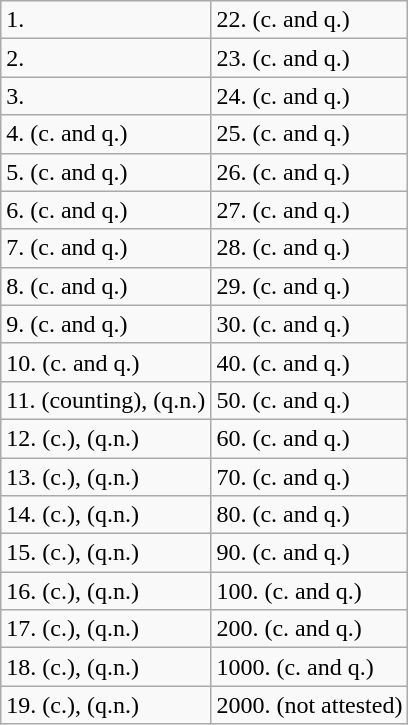<table class="wikitable">
<tr>
<td>1. </td>
<td>22.  (c. and q.)</td>
</tr>
<tr>
<td>2. </td>
<td>23.  (c. and q.)</td>
</tr>
<tr>
<td>3. </td>
<td>24.  (c. and q.)</td>
</tr>
<tr>
<td>4.  (c. and q.)</td>
<td>25.  (c. and q.)</td>
</tr>
<tr>
<td>5.  (c. and q.)</td>
<td>26.  (c. and q.)</td>
</tr>
<tr>
<td>6.  (c. and q.)</td>
<td>27.  (c. and q.)</td>
</tr>
<tr>
<td>7.  (c. and q.)</td>
<td>28.  (c. and q.)</td>
</tr>
<tr>
<td>8.  (c. and q.)</td>
<td>29.  (c. and q.)</td>
</tr>
<tr>
<td>9.  (c. and q.)</td>
<td>30.  (c. and q.)</td>
</tr>
<tr>
<td>10.  (c. and q.)</td>
<td>40.  (c. and q.)</td>
</tr>
<tr>
<td>11.  (counting),  (q.n.)</td>
<td>50.  (c. and q.)</td>
</tr>
<tr>
<td>12.  (c.),  (q.n.)</td>
<td>60.  (c. and q.)</td>
</tr>
<tr>
<td>13.  (c.),  (q.n.)</td>
<td>70.  (c. and q.)</td>
</tr>
<tr>
<td>14.  (c.),  (q.n.)</td>
<td>80.  (c. and q.)</td>
</tr>
<tr>
<td>15.  (c.),  (q.n.)</td>
<td>90.  (c. and q.)</td>
</tr>
<tr>
<td>16.  (c.),  (q.n.)</td>
<td>100.  (c. and q.)</td>
</tr>
<tr>
<td>17.  (c.),  (q.n.)</td>
<td>200.  (c. and q.)</td>
</tr>
<tr>
<td>18.  (c.),  (q.n.)</td>
<td>1000.  (c. and q.)</td>
</tr>
<tr>
<td>19.  (c.),  (q.n.)</td>
<td>2000.  (not attested)</td>
</tr>
</table>
